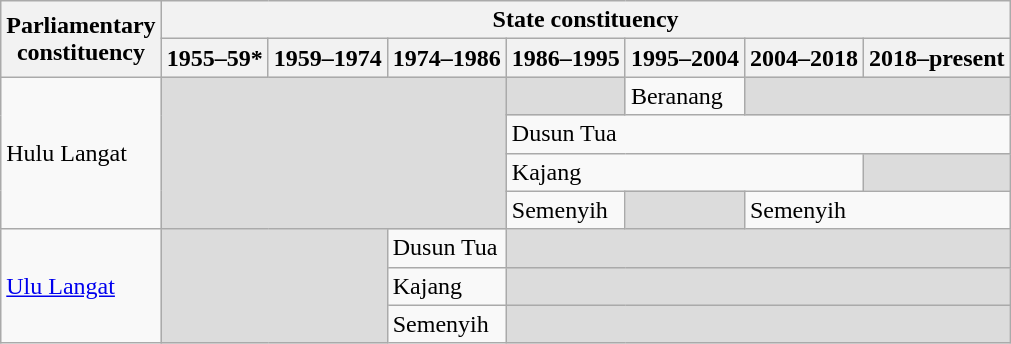<table class="wikitable">
<tr>
<th rowspan="2">Parliamentary<br>constituency</th>
<th colspan="7">State constituency</th>
</tr>
<tr>
<th>1955–59*</th>
<th>1959–1974</th>
<th>1974–1986</th>
<th>1986–1995</th>
<th>1995–2004</th>
<th>2004–2018</th>
<th>2018–present</th>
</tr>
<tr>
<td rowspan="4">Hulu Langat</td>
<td colspan="3" rowspan="4" bgcolor="dcdcdc"></td>
<td bgcolor="dcdcdc"></td>
<td>Beranang</td>
<td colspan="2" bgcolor="dcdcdc"></td>
</tr>
<tr>
<td colspan="4">Dusun Tua</td>
</tr>
<tr>
<td colspan="3">Kajang</td>
<td bgcolor="dcdcdc"></td>
</tr>
<tr>
<td>Semenyih</td>
<td bgcolor="dcdcdc"></td>
<td colspan="2">Semenyih</td>
</tr>
<tr>
<td rowspan="3"><a href='#'>Ulu Langat</a></td>
<td colspan="2" rowspan="3" bgcolor="dcdcdc"></td>
<td>Dusun Tua</td>
<td colspan="4" bgcolor="dcdcdc"></td>
</tr>
<tr>
<td>Kajang</td>
<td colspan="4" bgcolor="dcdcdc"></td>
</tr>
<tr>
<td>Semenyih</td>
<td colspan="4" bgcolor="dcdcdc"></td>
</tr>
</table>
